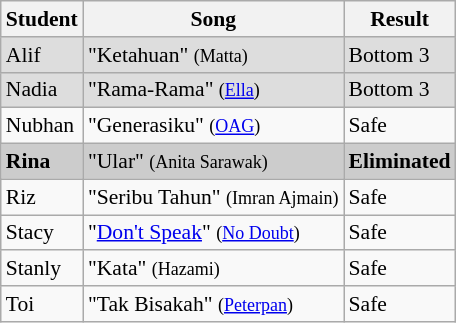<table class="wikitable" style="font-size:90%;">
<tr>
<th>Student</th>
<th>Song</th>
<th>Result</th>
</tr>
<tr bgcolor="#DDDDDD">
<td>Alif</td>
<td>"Ketahuan" <small>(Matta)</small></td>
<td>Bottom 3</td>
</tr>
<tr bgcolor="#DDDDDD">
<td>Nadia</td>
<td>"Rama-Rama" <small>(<a href='#'>Ella</a>)</small></td>
<td>Bottom 3</td>
</tr>
<tr>
<td>Nubhan</td>
<td>"Generasiku" <small>(<a href='#'>OAG</a>) </small></td>
<td>Safe</td>
</tr>
<tr bgcolor="#CCCCCC">
<td><strong>Rina</strong></td>
<td>"Ular" <small>(Anita Sarawak)</small></td>
<td><strong>Eliminated</strong></td>
</tr>
<tr>
<td>Riz</td>
<td>"Seribu Tahun" <small>(Imran Ajmain)</small></td>
<td>Safe</td>
</tr>
<tr>
<td>Stacy</td>
<td>"<a href='#'>Don't Speak</a>" <small>(<a href='#'>No Doubt</a>)</small></td>
<td>Safe</td>
</tr>
<tr>
<td>Stanly</td>
<td>"Kata" <small>(Hazami)</small></td>
<td>Safe</td>
</tr>
<tr>
<td>Toi</td>
<td>"Tak Bisakah" <small>(<a href='#'>Peterpan</a>)</small></td>
<td>Safe</td>
</tr>
</table>
